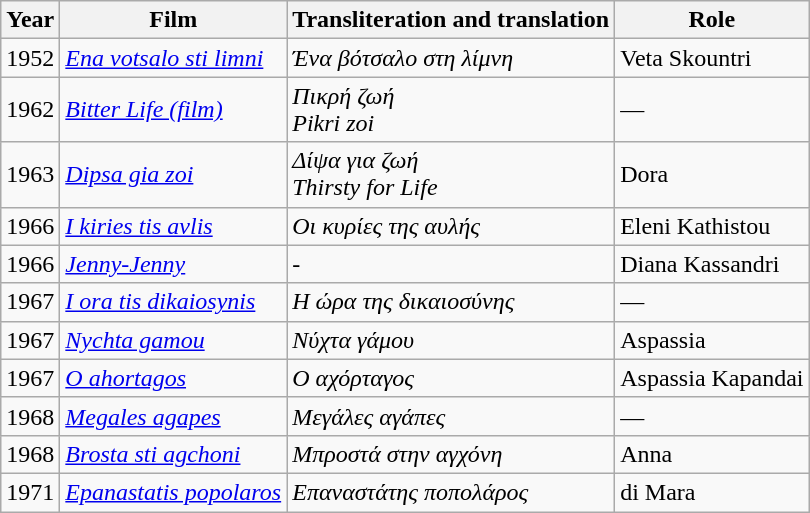<table class="wikitable">
<tr>
<th>Year</th>
<th>Film</th>
<th>Transliteration and translation</th>
<th>Role</th>
</tr>
<tr>
<td>1952</td>
<td><em><a href='#'>Ena votsalo sti limni</a></em></td>
<td><em>Ένα βότσαλο στη λίμνη</em></td>
<td>Veta Skountri</td>
</tr>
<tr>
<td>1962</td>
<td><em><a href='#'>Bitter Life (film)</a></em></td>
<td><em>Πικρή ζωή</em><br><em>Pikri zoi</em></td>
<td>—</td>
</tr>
<tr>
<td>1963</td>
<td><em><a href='#'>Dipsa gia zoi</a></em></td>
<td><em>Δίψα για ζωή</em><br><em>Thirsty for Life</em></td>
<td>Dora</td>
</tr>
<tr>
<td>1966</td>
<td><em><a href='#'>I kiries tis avlis</a></em></td>
<td><em>Οι κυρίες της αυλής</em></td>
<td>Eleni Kathistou</td>
</tr>
<tr>
<td>1966</td>
<td><em><a href='#'>Jenny-Jenny</a></em></td>
<td>-</td>
<td>Diana Kassandri</td>
</tr>
<tr>
<td>1967</td>
<td><em><a href='#'>I ora tis dikaiosynis</a></em></td>
<td><em>Η ώρα της δικαιοσύνης</em></td>
<td>—</td>
</tr>
<tr>
<td>1967</td>
<td><em><a href='#'>Nychta gamou</a></em></td>
<td><em>Νύχτα γάμου</em></td>
<td>Aspassia</td>
</tr>
<tr>
<td>1967</td>
<td><em><a href='#'>O ahortagos</a></em></td>
<td><em>Ο αχόρταγος</em></td>
<td>Aspassia Kapandai</td>
</tr>
<tr>
<td>1968</td>
<td><em><a href='#'>Megales agapes</a></em></td>
<td><em>Μεγάλες αγάπες</em></td>
<td>—</td>
</tr>
<tr>
<td>1968</td>
<td><em><a href='#'>Brosta sti agchoni</a></em></td>
<td><em>Μπροστά στην αγχόνη</em></td>
<td>Anna</td>
</tr>
<tr>
<td>1971</td>
<td><em><a href='#'>Epanastatis popolaros</a></em></td>
<td><em>Επαναστάτης ποπολάρος</em></td>
<td>di Mara</td>
</tr>
</table>
